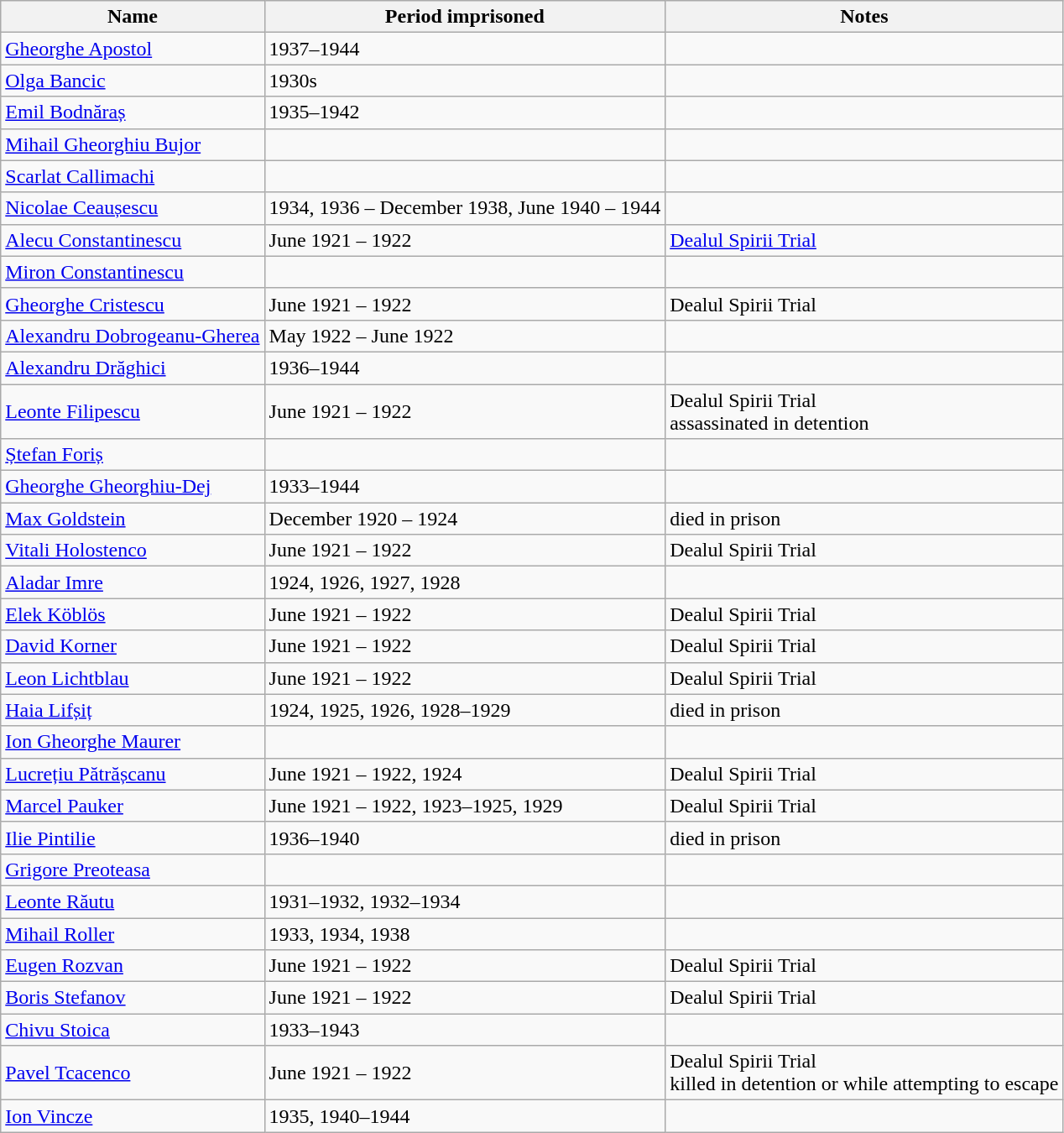<table class="wikitable sortable">
<tr>
<th>Name</th>
<th>Period imprisoned</th>
<th>Notes</th>
</tr>
<tr>
<td><a href='#'>Gheorghe Apostol</a></td>
<td>1937–1944</td>
<td></td>
</tr>
<tr>
<td><a href='#'>Olga Bancic</a></td>
<td>1930s</td>
<td></td>
</tr>
<tr>
<td><a href='#'>Emil Bodnăraș</a></td>
<td>1935–1942</td>
<td></td>
</tr>
<tr>
<td><a href='#'>Mihail Gheorghiu Bujor</a></td>
<td></td>
<td></td>
</tr>
<tr>
<td><a href='#'>Scarlat Callimachi</a></td>
<td></td>
<td></td>
</tr>
<tr>
<td><a href='#'>Nicolae Ceaușescu</a></td>
<td>1934, 1936 – December 1938, June 1940 – 1944</td>
<td></td>
</tr>
<tr>
<td><a href='#'>Alecu Constantinescu</a></td>
<td>June 1921 – 1922</td>
<td><a href='#'>Dealul Spirii Trial</a></td>
</tr>
<tr>
<td><a href='#'>Miron Constantinescu</a></td>
<td></td>
<td></td>
</tr>
<tr>
<td><a href='#'>Gheorghe Cristescu</a></td>
<td>June 1921 – 1922</td>
<td>Dealul Spirii Trial</td>
</tr>
<tr>
<td><a href='#'>Alexandru Dobrogeanu-Gherea</a></td>
<td>May 1922 – June 1922</td>
<td></td>
</tr>
<tr>
<td><a href='#'>Alexandru Drăghici</a></td>
<td>1936–1944</td>
<td></td>
</tr>
<tr>
<td><a href='#'>Leonte Filipescu</a></td>
<td>June 1921 – 1922</td>
<td>Dealul Spirii Trial<br>assassinated in detention</td>
</tr>
<tr>
<td><a href='#'>Ștefan Foriș</a></td>
<td></td>
<td></td>
</tr>
<tr>
<td><a href='#'>Gheorghe Gheorghiu-Dej</a></td>
<td>1933–1944</td>
<td></td>
</tr>
<tr>
<td><a href='#'>Max Goldstein</a></td>
<td>December 1920 – 1924</td>
<td>died in prison</td>
</tr>
<tr>
<td><a href='#'>Vitali Holostenco</a></td>
<td>June 1921 – 1922</td>
<td>Dealul Spirii Trial</td>
</tr>
<tr>
<td><a href='#'>Aladar Imre</a></td>
<td>1924, 1926, 1927, 1928</td>
<td></td>
</tr>
<tr>
<td><a href='#'>Elek Köblös</a></td>
<td>June 1921 – 1922</td>
<td>Dealul Spirii Trial</td>
</tr>
<tr>
<td><a href='#'>David Korner</a></td>
<td>June 1921 – 1922</td>
<td>Dealul Spirii Trial</td>
</tr>
<tr>
<td><a href='#'>Leon Lichtblau</a></td>
<td>June 1921 – 1922</td>
<td>Dealul Spirii Trial</td>
</tr>
<tr>
<td><a href='#'>Haia Lifșiț</a></td>
<td>1924, 1925, 1926, 1928–1929</td>
<td>died in prison</td>
</tr>
<tr>
<td><a href='#'>Ion Gheorghe Maurer</a></td>
<td></td>
<td></td>
</tr>
<tr>
<td><a href='#'>Lucrețiu Pătrășcanu</a></td>
<td>June 1921 – 1922, 1924</td>
<td>Dealul Spirii Trial</td>
</tr>
<tr>
<td><a href='#'>Marcel Pauker</a></td>
<td>June 1921 – 1922, 1923–1925, 1929</td>
<td>Dealul Spirii Trial</td>
</tr>
<tr>
<td><a href='#'>Ilie Pintilie</a></td>
<td>1936–1940</td>
<td>died in prison</td>
</tr>
<tr>
<td><a href='#'>Grigore Preoteasa</a></td>
<td></td>
<td></td>
</tr>
<tr>
<td><a href='#'>Leonte Răutu</a></td>
<td>1931–1932, 1932–1934</td>
<td></td>
</tr>
<tr>
<td><a href='#'>Mihail Roller</a></td>
<td>1933, 1934, 1938</td>
<td></td>
</tr>
<tr>
<td><a href='#'>Eugen Rozvan</a></td>
<td>June 1921 – 1922</td>
<td>Dealul Spirii Trial</td>
</tr>
<tr>
<td><a href='#'>Boris Stefanov</a></td>
<td>June 1921 – 1922</td>
<td>Dealul Spirii Trial</td>
</tr>
<tr>
<td><a href='#'>Chivu Stoica</a></td>
<td>1933–1943</td>
<td></td>
</tr>
<tr>
<td><a href='#'>Pavel Tcacenco</a></td>
<td>June 1921 – 1922</td>
<td>Dealul Spirii Trial<br>killed in detention or while attempting to escape</td>
</tr>
<tr>
<td><a href='#'>Ion Vincze</a></td>
<td>1935, 1940–1944</td>
<td></td>
</tr>
</table>
